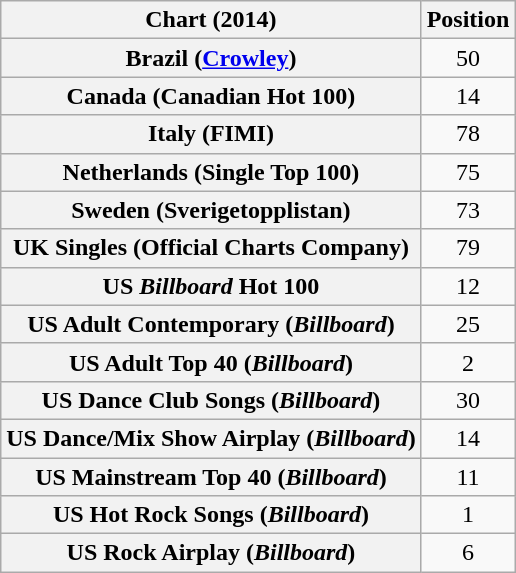<table class="wikitable plainrowheaders sortable" style="text-align:center">
<tr>
<th scope="col">Chart (2014)</th>
<th>Position</th>
</tr>
<tr>
<th scope="row">Brazil (<a href='#'>Crowley</a>)</th>
<td>50</td>
</tr>
<tr>
<th scope="row">Canada (Canadian Hot 100)</th>
<td style="text-align:center;">14</td>
</tr>
<tr>
<th scope="row">Italy (FIMI)</th>
<td style="text-align:center;">78</td>
</tr>
<tr>
<th scope="row">Netherlands (Single Top 100)</th>
<td style="text-align:center;">75</td>
</tr>
<tr>
<th scope="row">Sweden (Sverigetopplistan)</th>
<td style="text-align:center;">73</td>
</tr>
<tr>
<th scope="row">UK Singles (Official Charts Company)</th>
<td style="text-align:center;">79</td>
</tr>
<tr>
<th scope="row">US <em>Billboard</em> Hot 100</th>
<td style="text-align:center;">12</td>
</tr>
<tr>
<th scope="row">US Adult Contemporary (<em>Billboard</em>)</th>
<td style="text-align:center;">25</td>
</tr>
<tr>
<th scope="row">US Adult Top 40 (<em>Billboard</em>)</th>
<td style="text-align:center;">2</td>
</tr>
<tr>
<th scope="row">US Dance Club Songs (<em>Billboard</em>)</th>
<td style="text-align:center;">30</td>
</tr>
<tr>
<th scope="row">US Dance/Mix Show Airplay (<em>Billboard</em>)</th>
<td style="text-align:center;">14</td>
</tr>
<tr>
<th scope="row">US Mainstream Top 40 (<em>Billboard</em>)</th>
<td style="text-align:center;">11</td>
</tr>
<tr>
<th scope="row">US Hot Rock Songs (<em>Billboard</em>)</th>
<td style="text-align:center;">1</td>
</tr>
<tr>
<th scope="row">US Rock Airplay (<em>Billboard</em>)</th>
<td style="text-align:center;">6</td>
</tr>
</table>
